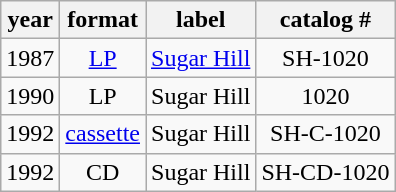<table class="wikitable" style="text-align:center">
<tr>
<th>year</th>
<th>format</th>
<th>label</th>
<th>catalog #</th>
</tr>
<tr>
<td>1987</td>
<td><a href='#'>LP</a></td>
<td><a href='#'>Sugar Hill</a></td>
<td>SH-1020</td>
</tr>
<tr>
<td>1990</td>
<td>LP</td>
<td>Sugar Hill</td>
<td>1020</td>
</tr>
<tr>
<td>1992</td>
<td><a href='#'>cassette</a></td>
<td>Sugar Hill</td>
<td>SH-C-1020</td>
</tr>
<tr>
<td>1992</td>
<td>CD</td>
<td>Sugar Hill</td>
<td>SH-CD-1020</td>
</tr>
</table>
